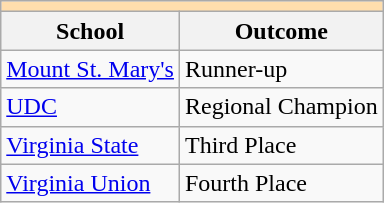<table class="wikitable" style="float:left; margin-right:1em;">
<tr>
<th colspan="3" style="background:#ffdead;"></th>
</tr>
<tr>
<th>School</th>
<th>Outcome</th>
</tr>
<tr>
<td><a href='#'>Mount St. Mary's</a></td>
<td>Runner-up</td>
</tr>
<tr>
<td><a href='#'>UDC</a></td>
<td>Regional Champion</td>
</tr>
<tr>
<td><a href='#'>Virginia State</a></td>
<td>Third Place</td>
</tr>
<tr>
<td><a href='#'>Virginia Union</a></td>
<td>Fourth Place</td>
</tr>
</table>
